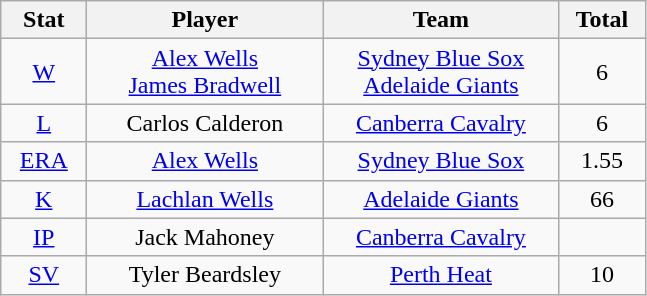<table class="wikitable" style="text-align:center;">
<tr>
<th scope="col" width=50>Stat</th>
<th scope="col" width=150>Player</th>
<th scope="col" width=150>Team</th>
<th scope="col" width=50>Total</th>
</tr>
<tr>
<td><a href='#'>W</a></td>
<td><a href='#'>Alex Wells</a> <br><a href='#'>James Bradwell</a></td>
<td><a href='#'>Sydney Blue Sox</a> <br><a href='#'>Adelaide Giants</a></td>
<td>6</td>
</tr>
<tr>
<td><a href='#'>L</a></td>
<td>Carlos Calderon</td>
<td><a href='#'>Canberra Cavalry</a></td>
<td>6</td>
</tr>
<tr>
<td><a href='#'>ERA</a></td>
<td><a href='#'>Alex Wells</a></td>
<td><a href='#'>Sydney Blue Sox</a></td>
<td>1.55</td>
</tr>
<tr>
<td><a href='#'>K</a></td>
<td><a href='#'>Lachlan Wells</a></td>
<td><a href='#'>Adelaide Giants</a></td>
<td>66</td>
</tr>
<tr>
<td><a href='#'>IP</a></td>
<td>Jack Mahoney</td>
<td><a href='#'>Canberra Cavalry</a></td>
<td></td>
</tr>
<tr>
<td><a href='#'>SV</a></td>
<td>Tyler Beardsley</td>
<td><a href='#'>Perth Heat</a></td>
<td>10</td>
</tr>
</table>
